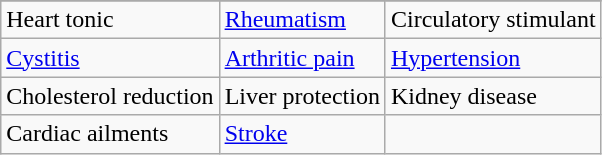<table class="wikitable">
<tr>
</tr>
<tr>
<td>Heart tonic</td>
<td><a href='#'>Rheumatism</a></td>
<td>Circulatory stimulant</td>
</tr>
<tr>
<td><a href='#'>Cystitis</a></td>
<td><a href='#'>Arthritic pain</a></td>
<td><a href='#'>Hypertension</a></td>
</tr>
<tr>
<td>Cholesterol reduction</td>
<td>Liver protection</td>
<td>Kidney disease</td>
</tr>
<tr>
<td>Cardiac ailments</td>
<td><a href='#'>Stroke</a></td>
</tr>
</table>
